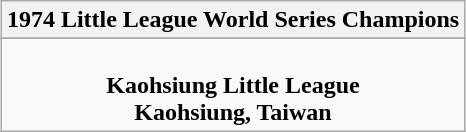<table class="wikitable" style="text-align: center; margin: 0 auto;">
<tr>
<th>1974 Little League World Series Champions</th>
</tr>
<tr>
</tr>
<tr>
<td><br><strong>Kaohsiung Little League</strong><br><strong>Kaohsiung, Taiwan</strong></td>
</tr>
</table>
